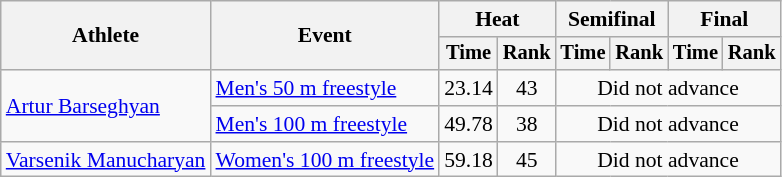<table class=wikitable style="font-size:90%">
<tr>
<th rowspan="2">Athlete</th>
<th rowspan="2">Event</th>
<th colspan="2">Heat</th>
<th colspan="2">Semifinal</th>
<th colspan="2">Final</th>
</tr>
<tr style="font-size:95%">
<th>Time</th>
<th>Rank</th>
<th>Time</th>
<th>Rank</th>
<th>Time</th>
<th>Rank</th>
</tr>
<tr align=center>
<td align=left rowspan=2><a href='#'>Artur Barseghyan</a></td>
<td align=left><a href='#'>Men's 50 m freestyle</a></td>
<td>23.14</td>
<td>43</td>
<td colspan="4">Did not advance</td>
</tr>
<tr align=center>
<td align=left><a href='#'>Men's 100 m freestyle</a></td>
<td>49.78</td>
<td>38</td>
<td colspan="4">Did not advance</td>
</tr>
<tr align=center>
<td align=left><a href='#'>Varsenik Manucharyan</a></td>
<td align=left><a href='#'>Women's 100 m freestyle</a></td>
<td>59.18</td>
<td>45</td>
<td colspan="4">Did not advance</td>
</tr>
</table>
